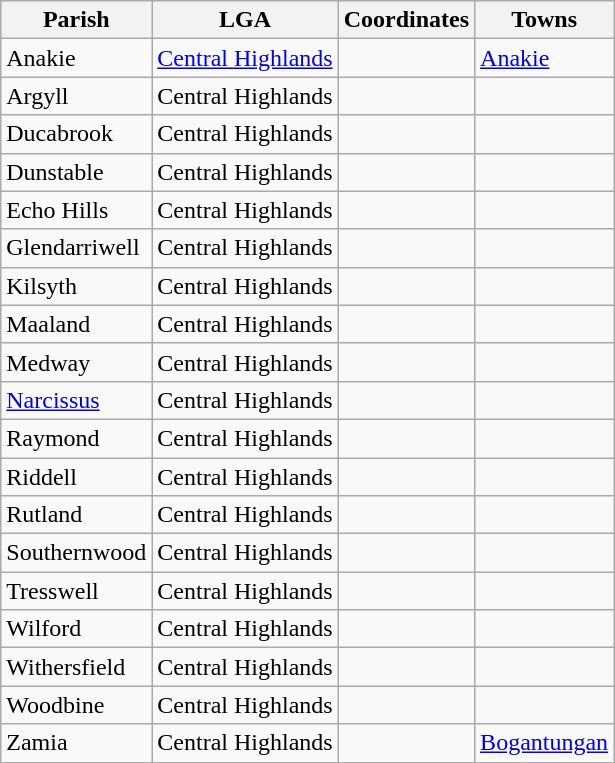<table class="wikitable sortable">
<tr>
<th>Parish</th>
<th>LGA</th>
<th>Coordinates</th>
<th>Towns</th>
</tr>
<tr>
<td>Anakie</td>
<td><a href='#'>Central Highlands</a></td>
<td></td>
<td><a href='#'>Anakie</a></td>
</tr>
<tr>
<td>Argyll</td>
<td>Central Highlands</td>
<td></td>
<td></td>
</tr>
<tr>
<td>Ducabrook</td>
<td>Central Highlands</td>
<td></td>
<td></td>
</tr>
<tr>
<td>Dunstable</td>
<td>Central Highlands</td>
<td></td>
<td></td>
</tr>
<tr>
<td>Echo Hills</td>
<td>Central Highlands</td>
<td></td>
<td></td>
</tr>
<tr>
<td>Glendarriwell</td>
<td>Central Highlands</td>
<td></td>
<td></td>
</tr>
<tr>
<td>Kilsyth</td>
<td>Central Highlands</td>
<td></td>
<td></td>
</tr>
<tr>
<td>Maaland</td>
<td>Central Highlands</td>
<td></td>
<td></td>
</tr>
<tr>
<td>Medway</td>
<td>Central Highlands</td>
<td></td>
<td></td>
</tr>
<tr>
<td><a href='#'>Narcissus</a></td>
<td>Central Highlands</td>
<td></td>
<td></td>
</tr>
<tr>
<td>Raymond</td>
<td>Central Highlands</td>
<td></td>
<td></td>
</tr>
<tr>
<td>Riddell</td>
<td>Central Highlands</td>
<td></td>
<td></td>
</tr>
<tr>
<td>Rutland</td>
<td>Central Highlands</td>
<td></td>
<td></td>
</tr>
<tr>
<td>Southernwood</td>
<td>Central Highlands</td>
<td></td>
<td></td>
</tr>
<tr>
<td>Tresswell</td>
<td>Central Highlands</td>
<td></td>
<td></td>
</tr>
<tr>
<td>Wilford</td>
<td>Central Highlands</td>
<td></td>
<td></td>
</tr>
<tr>
<td>Withersfield</td>
<td>Central Highlands</td>
<td></td>
<td></td>
</tr>
<tr>
<td>Woodbine</td>
<td>Central Highlands</td>
<td></td>
<td></td>
</tr>
<tr>
<td>Zamia</td>
<td>Central Highlands</td>
<td></td>
<td><a href='#'>Bogantungan</a></td>
</tr>
</table>
